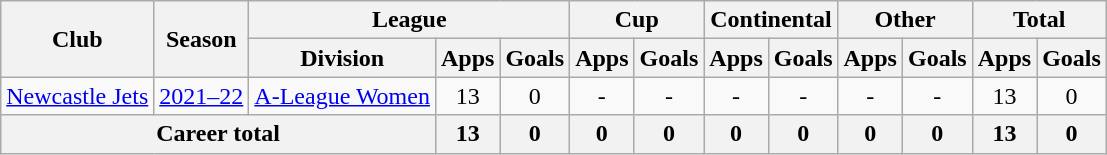<table class="wikitable" style="text-align:center">
<tr>
<th rowspan="2">Club</th>
<th rowspan="2">Season</th>
<th colspan="3">League</th>
<th colspan="2">Cup</th>
<th colspan="2">Continental</th>
<th colspan="2">Other</th>
<th colspan="2">Total</th>
</tr>
<tr>
<th>Division</th>
<th>Apps</th>
<th>Goals</th>
<th>Apps</th>
<th>Goals</th>
<th>Apps</th>
<th>Goals</th>
<th>Apps</th>
<th>Goals</th>
<th>Apps</th>
<th>Goals</th>
</tr>
<tr>
<td rowspan="1"><a href='#'>Newcastle Jets</a></td>
<td><a href='#'>2021–22</a></td>
<td rowspan="1"><a href='#'>A-League Women</a></td>
<td>13</td>
<td>0</td>
<td>-</td>
<td>-</td>
<td>-</td>
<td>-</td>
<td>-</td>
<td>-</td>
<td>13</td>
<td>0</td>
</tr>
<tr>
<th colspan="3">Career total</th>
<th>13</th>
<th>0</th>
<th>0</th>
<th>0</th>
<th>0</th>
<th>0</th>
<th>0</th>
<th>0</th>
<th>13</th>
<th>0</th>
</tr>
</table>
